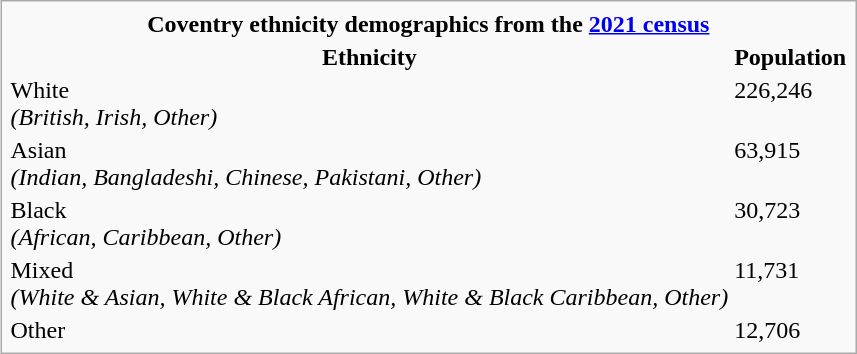<table class="infobox" style="float:right;">
<tr>
<th colspan="2">Coventry ethnicity demographics from the <a href='#'>2021 census</a></th>
</tr>
<tr>
<th><strong>Ethnicity</strong></th>
<th><strong>Population</strong></th>
</tr>
<tr>
<td>White<br><em>(British, Irish, Other)</em></td>
<td>226,246</td>
</tr>
<tr>
<td>Asian<br><em>(Indian, Bangladeshi, Chinese, Pakistani, Other)</em></td>
<td>63,915</td>
</tr>
<tr>
<td>Black<br><em>(African, Caribbean, Other)</em></td>
<td>30,723</td>
</tr>
<tr>
<td>Mixed<br><em>(White & Asian, White & Black African, White & Black Caribbean, Other)</em></td>
<td>11,731</td>
</tr>
<tr>
<td>Other</td>
<td>12,706</td>
</tr>
</table>
